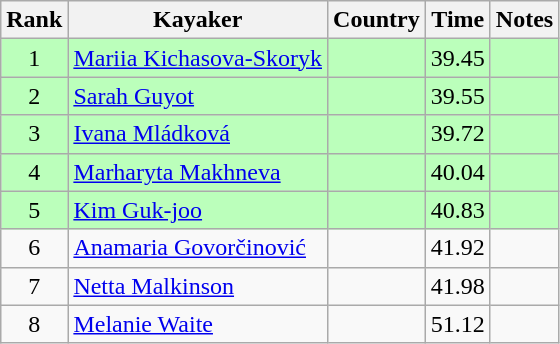<table class="wikitable" style="text-align:center">
<tr>
<th>Rank</th>
<th>Kayaker</th>
<th>Country</th>
<th>Time</th>
<th>Notes</th>
</tr>
<tr bgcolor=bbffbb>
<td>1</td>
<td align="left"><a href='#'>Mariia Kichasova-Skoryk</a></td>
<td align="left"></td>
<td>39.45</td>
<td></td>
</tr>
<tr bgcolor=bbffbb>
<td>2</td>
<td align="left"><a href='#'>Sarah Guyot</a></td>
<td align="left"></td>
<td>39.55</td>
<td></td>
</tr>
<tr bgcolor=bbffbb>
<td>3</td>
<td align="left"><a href='#'>Ivana Mládková</a></td>
<td align="left"></td>
<td>39.72</td>
<td></td>
</tr>
<tr bgcolor=bbffbb>
<td>4</td>
<td align="left"><a href='#'>Marharyta Makhneva</a></td>
<td align="left"></td>
<td>40.04</td>
<td></td>
</tr>
<tr bgcolor=bbffbb>
<td>5</td>
<td align="left"><a href='#'>Kim Guk-joo</a></td>
<td align="left"></td>
<td>40.83</td>
<td></td>
</tr>
<tr>
<td>6</td>
<td align="left"><a href='#'>Anamaria Govorčinović</a></td>
<td align="left"></td>
<td>41.92</td>
<td></td>
</tr>
<tr>
<td>7</td>
<td align="left"><a href='#'>Netta Malkinson</a></td>
<td align="left"></td>
<td>41.98</td>
<td></td>
</tr>
<tr>
<td>8</td>
<td align="left"><a href='#'>Melanie Waite</a></td>
<td align="left"></td>
<td>51.12</td>
<td></td>
</tr>
</table>
